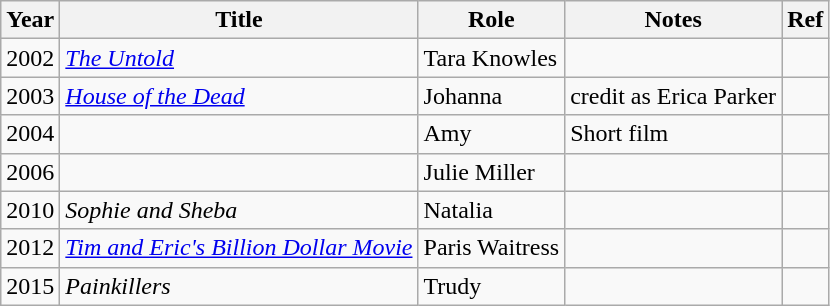<table class="wikitable sortable">
<tr>
<th scope="col">Year</th>
<th scope="col">Title</th>
<th scope="col">Role</th>
<th scope="col" ! class="unsortable">Notes</th>
<th scope="col" class="unsortable">Ref</th>
</tr>
<tr>
<td>2002</td>
<td data-sort-value="Untold, The"><em><a href='#'>The Untold</a></em></td>
<td>Tara Knowles</td>
<td></td>
<td></td>
</tr>
<tr>
<td>2003</td>
<td><em><a href='#'>House of the Dead</a></em></td>
<td>Johanna</td>
<td>credit as Erica Parker</td>
<td></td>
</tr>
<tr>
<td>2004</td>
<td><em></em></td>
<td>Amy</td>
<td>Short film</td>
<td></td>
</tr>
<tr>
<td>2006</td>
<td><em></em></td>
<td>Julie Miller</td>
<td></td>
<td></td>
</tr>
<tr>
<td>2010</td>
<td><em>Sophie and Sheba</em></td>
<td>Natalia</td>
<td></td>
<td></td>
</tr>
<tr>
<td>2012</td>
<td><em><a href='#'>Tim and Eric's Billion Dollar Movie</a></em></td>
<td>Paris Waitress</td>
<td></td>
<td></td>
</tr>
<tr>
<td>2015</td>
<td><em>Painkillers</em></td>
<td>Trudy</td>
<td></td>
<td></td>
</tr>
</table>
